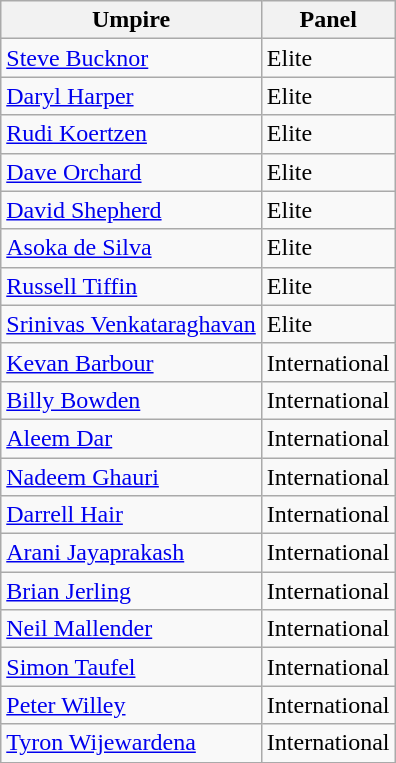<table class="wikitable">
<tr>
<th>Umpire</th>
<th>Panel</th>
</tr>
<tr>
<td> <a href='#'>Steve Bucknor</a></td>
<td>Elite</td>
</tr>
<tr>
<td> <a href='#'>Daryl Harper</a></td>
<td>Elite</td>
</tr>
<tr>
<td> <a href='#'>Rudi Koertzen</a></td>
<td>Elite</td>
</tr>
<tr>
<td> <a href='#'>Dave Orchard</a></td>
<td>Elite</td>
</tr>
<tr>
<td> <a href='#'>David Shepherd</a></td>
<td>Elite</td>
</tr>
<tr>
<td> <a href='#'>Asoka de Silva</a></td>
<td>Elite</td>
</tr>
<tr>
<td> <a href='#'>Russell Tiffin</a></td>
<td>Elite</td>
</tr>
<tr>
<td> <a href='#'>Srinivas Venkataraghavan</a></td>
<td>Elite</td>
</tr>
<tr>
<td> <a href='#'>Kevan Barbour</a></td>
<td>International</td>
</tr>
<tr>
<td> <a href='#'>Billy Bowden</a></td>
<td>International</td>
</tr>
<tr>
<td> <a href='#'>Aleem Dar</a></td>
<td>International</td>
</tr>
<tr>
<td> <a href='#'>Nadeem Ghauri</a></td>
<td>International</td>
</tr>
<tr>
<td> <a href='#'>Darrell Hair</a></td>
<td>International</td>
</tr>
<tr>
<td> <a href='#'>Arani Jayaprakash</a></td>
<td>International</td>
</tr>
<tr>
<td> <a href='#'>Brian Jerling</a></td>
<td>International</td>
</tr>
<tr>
<td> <a href='#'>Neil Mallender</a></td>
<td>International</td>
</tr>
<tr>
<td> <a href='#'>Simon Taufel</a></td>
<td>International</td>
</tr>
<tr>
<td> <a href='#'>Peter Willey</a></td>
<td>International</td>
</tr>
<tr>
<td> <a href='#'>Tyron Wijewardena</a></td>
<td>International</td>
</tr>
<tr>
</tr>
</table>
